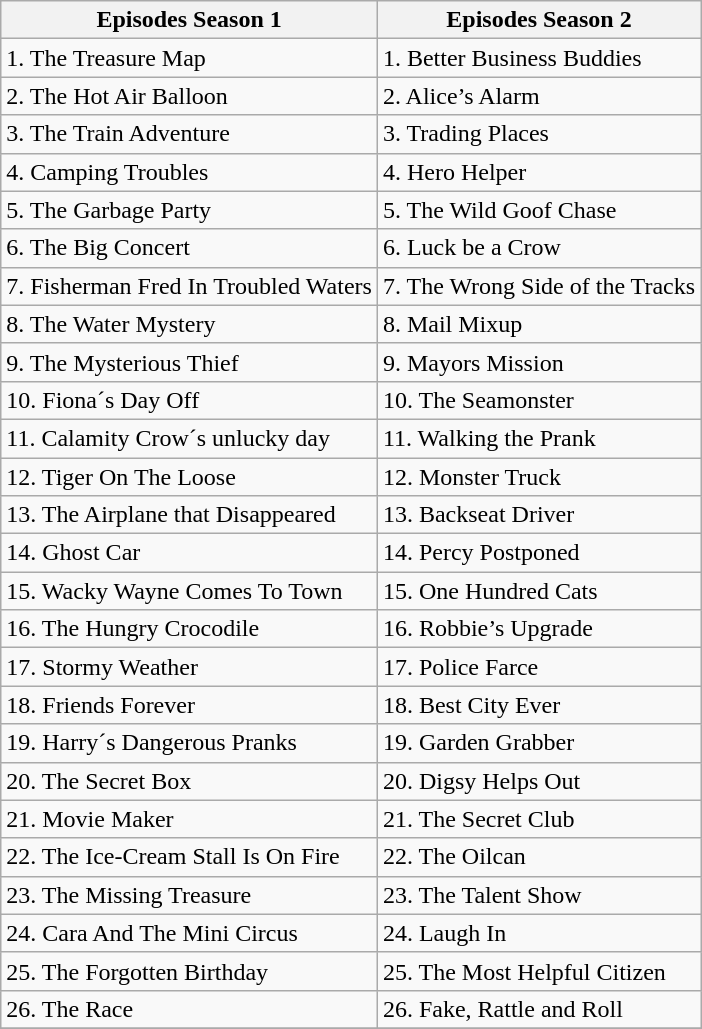<table class="wikitable">
<tr>
<th>Episodes Season 1</th>
<th>Episodes Season 2 </th>
</tr>
<tr>
<td>1. The Treasure Map</td>
<td>1. Better Business Buddies</td>
</tr>
<tr>
<td>2. The Hot Air Balloon</td>
<td>2. Alice’s Alarm</td>
</tr>
<tr>
<td>3. The Train Adventure</td>
<td>3. Trading Places</td>
</tr>
<tr>
<td>4. Camping Troubles</td>
<td>4. Hero Helper</td>
</tr>
<tr>
<td>5. The Garbage Party</td>
<td>5. The Wild Goof Chase</td>
</tr>
<tr>
<td>6. The Big Concert</td>
<td>6. Luck be a Crow</td>
</tr>
<tr>
<td>7. Fisherman Fred In Troubled Waters</td>
<td>7. The Wrong Side of the Tracks</td>
</tr>
<tr>
<td>8. The Water Mystery</td>
<td>8. Mail Mixup</td>
</tr>
<tr>
<td>9. The Mysterious Thief</td>
<td>9. Mayors Mission</td>
</tr>
<tr>
<td>10. Fiona´s Day Off</td>
<td>10. The Seamonster</td>
</tr>
<tr>
<td>11. Calamity Crow´s unlucky day</td>
<td>11. Walking the Prank</td>
</tr>
<tr>
<td>12. Tiger On The Loose</td>
<td>12. Monster Truck</td>
</tr>
<tr>
<td>13. The Airplane that Disappeared</td>
<td>13. Backseat Driver</td>
</tr>
<tr>
<td>14. Ghost Car</td>
<td>14. Percy Postponed</td>
</tr>
<tr>
<td>15. Wacky Wayne Comes To Town</td>
<td>15. One Hundred Cats</td>
</tr>
<tr>
<td>16. The Hungry Crocodile</td>
<td>16. Robbie’s Upgrade</td>
</tr>
<tr>
<td>17. Stormy Weather</td>
<td>17. Police Farce</td>
</tr>
<tr>
<td>18. Friends Forever</td>
<td>18. Best City Ever</td>
</tr>
<tr>
<td>19. Harry´s Dangerous Pranks</td>
<td>19. Garden Grabber</td>
</tr>
<tr>
<td>20. The Secret Box</td>
<td>20. Digsy Helps Out</td>
</tr>
<tr>
<td>21. Movie Maker</td>
<td>21. The Secret Club</td>
</tr>
<tr>
<td>22. The Ice-Cream Stall Is On Fire</td>
<td>22. The Oilcan</td>
</tr>
<tr>
<td>23. The Missing Treasure</td>
<td>23. The Talent Show</td>
</tr>
<tr>
<td>24. Cara And The Mini Circus</td>
<td>24. Laugh In</td>
</tr>
<tr>
<td>25. The Forgotten Birthday</td>
<td>25. The Most Helpful Citizen</td>
</tr>
<tr>
<td>26. The Race</td>
<td>26. Fake, Rattle and Roll</td>
</tr>
<tr>
</tr>
</table>
